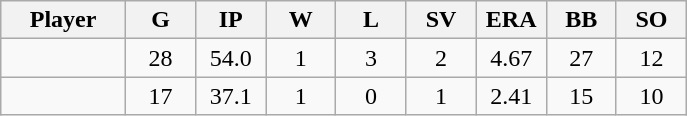<table class="wikitable sortable">
<tr>
<th bgcolor="#DDDDFF" width="16%">Player</th>
<th bgcolor="#DDDDFF" width="9%">G</th>
<th bgcolor="#DDDDFF" width="9%">IP</th>
<th bgcolor="#DDDDFF" width="9%">W</th>
<th bgcolor="#DDDDFF" width="9%">L</th>
<th bgcolor="#DDDDFF" width="9%">SV</th>
<th bgcolor="#DDDDFF" width="9%">ERA</th>
<th bgcolor="#DDDDFF" width="9%">BB</th>
<th bgcolor="#DDDDFF" width="9%">SO</th>
</tr>
<tr align="center">
<td></td>
<td>28</td>
<td>54.0</td>
<td>1</td>
<td>3</td>
<td>2</td>
<td>4.67</td>
<td>27</td>
<td>12</td>
</tr>
<tr align="center">
<td></td>
<td>17</td>
<td>37.1</td>
<td>1</td>
<td>0</td>
<td>1</td>
<td>2.41</td>
<td>15</td>
<td>10</td>
</tr>
</table>
